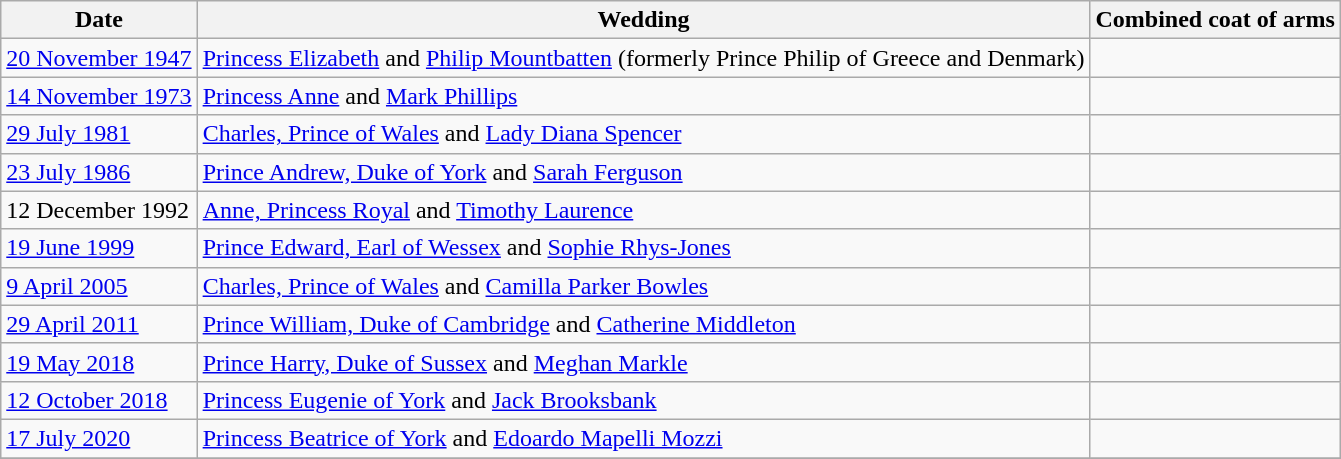<table class="wikitable">
<tr>
<th>Date</th>
<th>Wedding</th>
<th>Combined coat of arms</th>
</tr>
<tr>
<td><a href='#'>20 November 1947</a></td>
<td><a href='#'>Princess Elizabeth</a> and <a href='#'>Philip Mountbatten</a> (formerly Prince Philip of Greece and Denmark)</td>
<td align=center></td>
</tr>
<tr>
<td><a href='#'>14 November 1973</a></td>
<td><a href='#'>Princess Anne</a> and <a href='#'>Mark Phillips</a></td>
<td align=center></td>
</tr>
<tr>
<td><a href='#'>29 July 1981</a></td>
<td><a href='#'>Charles, Prince of Wales</a> and <a href='#'>Lady Diana Spencer</a></td>
<td align=center></td>
</tr>
<tr>
<td><a href='#'>23 July 1986</a></td>
<td><a href='#'>Prince Andrew, Duke of York</a> and <a href='#'>Sarah Ferguson</a></td>
<td align=center></td>
</tr>
<tr>
<td>12 December 1992</td>
<td><a href='#'>Anne, Princess Royal</a> and <a href='#'>Timothy Laurence</a></td>
<td align=center></td>
</tr>
<tr>
<td><a href='#'>19 June 1999</a></td>
<td><a href='#'>Prince Edward, Earl of Wessex</a> and <a href='#'>Sophie Rhys-Jones</a></td>
<td align=center></td>
</tr>
<tr>
<td><a href='#'>9 April 2005</a></td>
<td><a href='#'>Charles, Prince of Wales</a> and <a href='#'>Camilla Parker Bowles</a></td>
<td align=center></td>
</tr>
<tr>
<td><a href='#'>29 April 2011</a></td>
<td><a href='#'>Prince William, Duke of Cambridge</a> and <a href='#'>Catherine Middleton</a></td>
<td align=center></td>
</tr>
<tr>
<td><a href='#'>19 May 2018</a></td>
<td><a href='#'>Prince Harry, Duke of Sussex</a> and <a href='#'>Meghan Markle</a></td>
<td align=center></td>
</tr>
<tr>
<td><a href='#'>12 October 2018</a></td>
<td><a href='#'>Princess Eugenie of York</a> and <a href='#'>Jack Brooksbank</a></td>
<td align=center></td>
</tr>
<tr>
<td><a href='#'>17 July 2020</a></td>
<td><a href='#'>Princess Beatrice of York</a> and <a href='#'>Edoardo Mapelli Mozzi</a></td>
<td align=center></td>
</tr>
<tr>
</tr>
</table>
